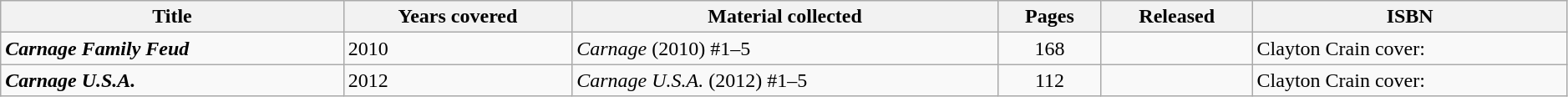<table class="wikitable sortable" width=99%>
<tr>
<th>Title</th>
<th>Years covered</th>
<th class="unsortable">Material collected</th>
<th>Pages</th>
<th>Released</th>
<th class="unsortable">ISBN</th>
</tr>
<tr>
<td><strong><em>Carnage Family Feud</em></strong></td>
<td>2010</td>
<td><em>Carnage</em> (2010) #1–5</td>
<td style="text-align: center;">168</td>
<td></td>
<td>Clayton Crain cover: </td>
</tr>
<tr>
<td><strong><em>Carnage U.S.A.</em></strong></td>
<td>2012</td>
<td><em>Carnage U.S.A.</em> (2012) #1–5</td>
<td style="text-align: center;">112</td>
<td></td>
<td>Clayton Crain cover: </td>
</tr>
</table>
